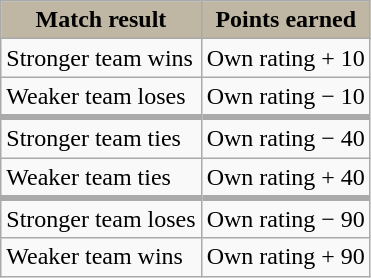<table class="wikitable">
<tr>
<th style="background: #BFB6A3;">Match result</th>
<th style="background: #BFB6A3;">Points earned</th>
</tr>
<tr>
<td>Stronger team wins</td>
<td>Own rating + 10</td>
</tr>
<tr>
<td>Weaker team loses</td>
<td>Own rating − 10</td>
</tr>
<tr>
<td style="border-width:4px 1px 1px 1px;border-style:solid;border-color:pale grey">Stronger team ties</td>
<td style="border-width:4px 1px 1px 1px;border-style:solid;border-color:pale grey">Own rating − 40</td>
</tr>
<tr>
<td>Weaker team ties</td>
<td>Own rating + 40</td>
</tr>
<tr>
<td style="border-width:4px 1px 1px 1px;border-style:solid;border-color:pale grey">Stronger team loses</td>
<td style="border-width:4px 1px 1px 1px;border-style:solid;border-color:pale grey">Own rating − 90</td>
</tr>
<tr>
<td>Weaker team wins</td>
<td>Own rating + 90</td>
</tr>
</table>
